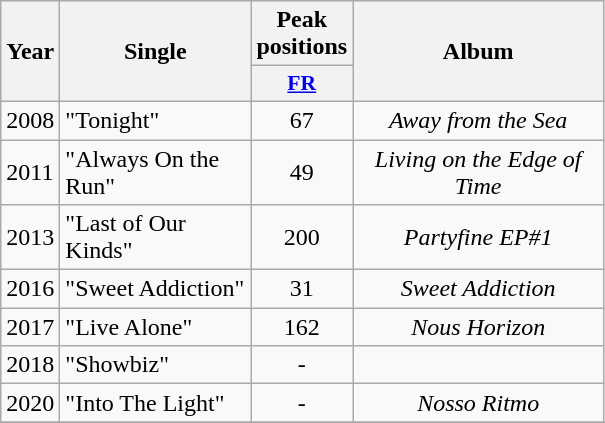<table class="wikitable">
<tr>
<th align="center" rowspan="2" width="10">Year</th>
<th align="center" rowspan="2" width="120">Single</th>
<th align="center" colspan="1" width="20">Peak positions</th>
<th align="center" rowspan="2" width="160">Album</th>
</tr>
<tr>
<th scope="col" style="width:3em;font-size:90%;"><a href='#'>FR</a><br></th>
</tr>
<tr>
<td>2008</td>
<td>"Tonight"</td>
<td style="text-align:center;">67</td>
<td style="text-align:center;"><em>Away from the Sea</em></td>
</tr>
<tr>
<td>2011</td>
<td>"Always On the Run"</td>
<td style="text-align:center;">49</td>
<td style="text-align:center;"><em>Living on the Edge of Time</em></td>
</tr>
<tr>
<td>2013</td>
<td>"Last of Our Kinds" <br></td>
<td style="text-align:center;">200</td>
<td style="text-align:center;"><em>Partyfine EP#1</em></td>
</tr>
<tr>
<td>2016</td>
<td>"Sweet Addiction" <br></td>
<td style="text-align:center;">31<br></td>
<td style="text-align:center;"><em>Sweet Addiction</em></td>
</tr>
<tr>
<td>2017</td>
<td>"Live Alone" <br></td>
<td style="text-align:center;">162<br></td>
<td style="text-align:center;"><em>Nous Horizon</em></td>
</tr>
<tr>
<td>2018</td>
<td>"Showbiz"</td>
<td style="text-align:center;">-</td>
<td></td>
</tr>
<tr>
<td>2020</td>
<td>"Into The Light"</td>
<td style="text-align:center;">-</td>
<td style="text-align:center;"><em>Nosso Ritmo</em></td>
</tr>
<tr>
</tr>
</table>
